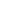<table style="width:88%; text-align:center;">
<tr style="color:white;">
<td style="background:"><strong>64</strong></td>
</tr>
</table>
